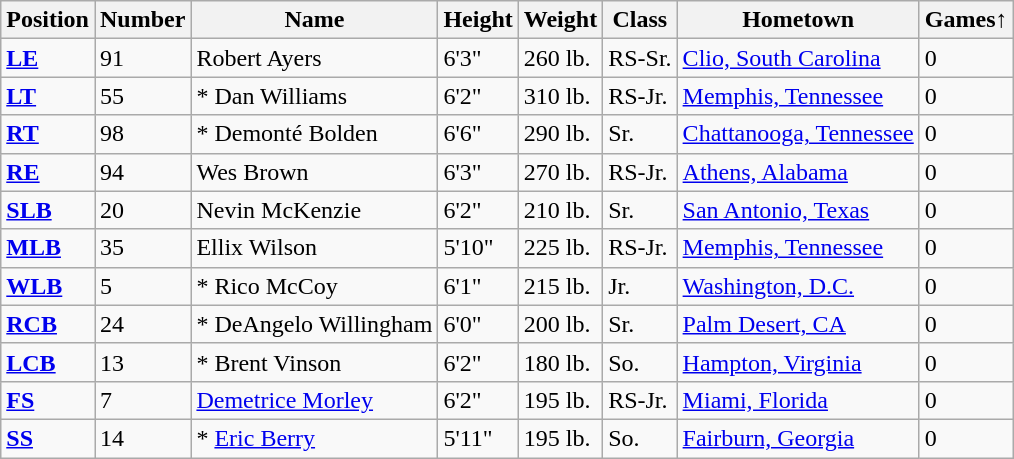<table class="wikitable">
<tr>
<th><strong>Position</strong></th>
<th><strong>Number</strong></th>
<th><strong>Name</strong></th>
<th><strong>Height</strong></th>
<th><strong>Weight</strong></th>
<th><strong>Class</strong></th>
<th><strong>Hometown</strong></th>
<th><strong>Games↑</strong></th>
</tr>
<tr>
<td><strong><a href='#'>LE</a></strong></td>
<td>91</td>
<td>Robert Ayers</td>
<td>6'3"</td>
<td>260 lb.</td>
<td>RS-Sr.</td>
<td><a href='#'>Clio, South Carolina</a></td>
<td>0</td>
</tr>
<tr>
<td><strong><a href='#'>LT</a></strong></td>
<td>55</td>
<td>* Dan Williams</td>
<td>6'2"</td>
<td>310 lb.</td>
<td>RS-Jr.</td>
<td><a href='#'>Memphis, Tennessee</a></td>
<td>0</td>
</tr>
<tr>
<td><strong><a href='#'>RT</a></strong></td>
<td>98</td>
<td>* Demonté Bolden</td>
<td>6'6"</td>
<td>290 lb.</td>
<td>Sr.</td>
<td><a href='#'>Chattanooga, Tennessee</a></td>
<td>0</td>
</tr>
<tr>
<td><strong><a href='#'>RE</a></strong></td>
<td>94</td>
<td>Wes Brown</td>
<td>6'3"</td>
<td>270 lb.</td>
<td>RS-Jr.</td>
<td><a href='#'>Athens, Alabama</a></td>
<td>0</td>
</tr>
<tr>
<td><strong><a href='#'>SLB</a></strong></td>
<td>20</td>
<td>Nevin McKenzie</td>
<td>6'2"</td>
<td>210 lb.</td>
<td>Sr.</td>
<td><a href='#'>San Antonio, Texas</a></td>
<td>0</td>
</tr>
<tr>
<td><strong><a href='#'>MLB</a></strong></td>
<td>35</td>
<td>Ellix Wilson</td>
<td>5'10"</td>
<td>225 lb.</td>
<td>RS-Jr.</td>
<td><a href='#'>Memphis, Tennessee</a></td>
<td>0</td>
</tr>
<tr>
<td><strong><a href='#'>WLB</a></strong></td>
<td>5</td>
<td>* Rico McCoy</td>
<td>6'1"</td>
<td>215 lb.</td>
<td>Jr.</td>
<td><a href='#'>Washington, D.C.</a></td>
<td>0</td>
</tr>
<tr>
<td><strong><a href='#'>RCB</a></strong></td>
<td>24</td>
<td>* DeAngelo Willingham</td>
<td>6'0"</td>
<td>200 lb.</td>
<td>Sr.</td>
<td><a href='#'>Palm Desert, CA</a></td>
<td>0</td>
</tr>
<tr>
<td><strong><a href='#'>LCB</a></strong></td>
<td>13</td>
<td>* Brent Vinson</td>
<td>6'2"</td>
<td>180 lb.</td>
<td>So.</td>
<td><a href='#'>Hampton, Virginia</a></td>
<td>0</td>
</tr>
<tr>
<td><strong><a href='#'>FS</a></strong></td>
<td>7</td>
<td><a href='#'>Demetrice Morley</a></td>
<td>6'2"</td>
<td>195 lb.</td>
<td>RS-Jr.</td>
<td><a href='#'>Miami, Florida</a></td>
<td>0</td>
</tr>
<tr>
<td><strong><a href='#'>SS</a></strong></td>
<td>14</td>
<td>* <a href='#'>Eric Berry</a></td>
<td>5'11"</td>
<td>195 lb.</td>
<td>So.</td>
<td><a href='#'>Fairburn, Georgia</a></td>
<td>0</td>
</tr>
</table>
